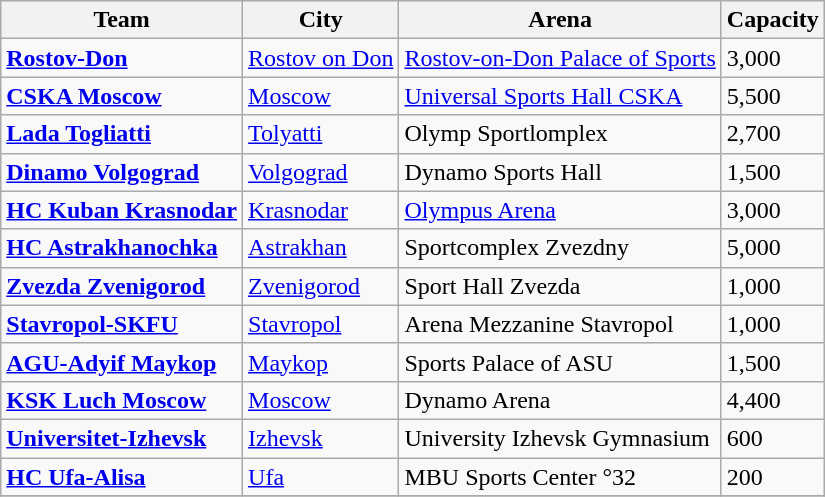<table class="wikitable sortable">
<tr>
<th>Team</th>
<th>City</th>
<th>Arena</th>
<th>Capacity</th>
</tr>
<tr>
<td><strong><a href='#'>Rostov-Don</a></strong></td>
<td><a href='#'>Rostov on Don</a></td>
<td><a href='#'>Rostov-on-Don Palace of Sports</a></td>
<td>3,000</td>
</tr>
<tr>
<td><strong><a href='#'>CSKA Moscow</a></strong></td>
<td><a href='#'>Moscow</a></td>
<td><a href='#'>Universal Sports Hall CSKA</a></td>
<td>5,500</td>
</tr>
<tr>
<td><strong><a href='#'>Lada Togliatti</a></strong></td>
<td><a href='#'>Tolyatti</a></td>
<td>Olymp Sportlomplex</td>
<td>2,700</td>
</tr>
<tr>
<td><strong><a href='#'>Dinamo Volgograd</a></strong></td>
<td><a href='#'>Volgograd</a></td>
<td>Dynamo Sports Hall</td>
<td>1,500</td>
</tr>
<tr>
<td><strong><a href='#'>HC Kuban Krasnodar</a></strong></td>
<td><a href='#'>Krasnodar</a></td>
<td><a href='#'>Olympus Arena</a></td>
<td>3,000</td>
</tr>
<tr>
<td><strong><a href='#'>HC Astrakhanochka</a></strong></td>
<td><a href='#'>Astrakhan</a></td>
<td>Sportcomplex Zvezdny</td>
<td>5,000</td>
</tr>
<tr>
<td><strong><a href='#'>Zvezda Zvenigorod</a></strong></td>
<td><a href='#'>Zvenigorod</a></td>
<td>Sport Hall Zvezda</td>
<td>1,000</td>
</tr>
<tr>
<td><strong><a href='#'>Stavropol-SKFU</a></strong></td>
<td><a href='#'>Stavropol</a></td>
<td>Arena Mezzanine Stavropol</td>
<td>1,000</td>
</tr>
<tr>
<td><strong><a href='#'>AGU-Adyif Maykop</a></strong></td>
<td><a href='#'>Maykop</a></td>
<td>Sports Palace of ASU</td>
<td>1,500</td>
</tr>
<tr>
<td><strong><a href='#'>KSK Luch Moscow</a></strong></td>
<td><a href='#'>Moscow</a></td>
<td>Dynamo Arena</td>
<td>4,400</td>
</tr>
<tr>
<td><strong><a href='#'>Universitet-Izhevsk</a></strong></td>
<td><a href='#'>Izhevsk</a></td>
<td>University Izhevsk Gymnasium</td>
<td>600</td>
</tr>
<tr>
<td><strong><a href='#'>HC Ufa-Alisa</a></strong></td>
<td><a href='#'>Ufa</a></td>
<td>MBU Sports Center °32</td>
<td>200</td>
</tr>
<tr>
</tr>
</table>
